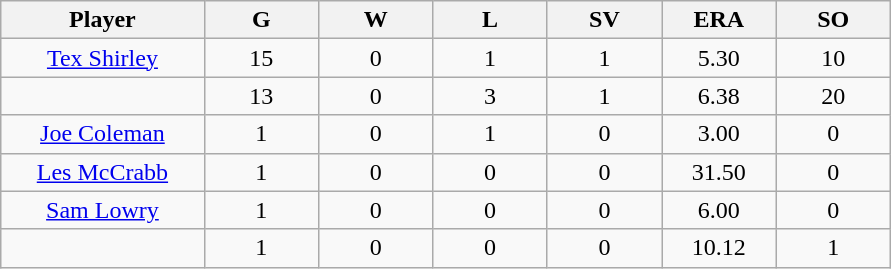<table class="wikitable sortable">
<tr>
<th bgcolor="#DDDDFF" width="16%">Player</th>
<th bgcolor="#DDDDFF" width="9%">G</th>
<th bgcolor="#DDDDFF" width="9%">W</th>
<th bgcolor="#DDDDFF" width="9%">L</th>
<th bgcolor="#DDDDFF" width="9%">SV</th>
<th bgcolor="#DDDDFF" width="9%">ERA</th>
<th bgcolor="#DDDDFF" width="9%">SO</th>
</tr>
<tr align="center">
<td><a href='#'>Tex Shirley</a></td>
<td>15</td>
<td>0</td>
<td>1</td>
<td>1</td>
<td>5.30</td>
<td>10</td>
</tr>
<tr align=center>
<td></td>
<td>13</td>
<td>0</td>
<td>3</td>
<td>1</td>
<td>6.38</td>
<td>20</td>
</tr>
<tr align="center">
<td><a href='#'>Joe Coleman</a></td>
<td>1</td>
<td>0</td>
<td>1</td>
<td>0</td>
<td>3.00</td>
<td>0</td>
</tr>
<tr align=center>
<td><a href='#'>Les McCrabb</a></td>
<td>1</td>
<td>0</td>
<td>0</td>
<td>0</td>
<td>31.50</td>
<td>0</td>
</tr>
<tr align=center>
<td><a href='#'>Sam Lowry</a></td>
<td>1</td>
<td>0</td>
<td>0</td>
<td>0</td>
<td>6.00</td>
<td>0</td>
</tr>
<tr align=center>
<td></td>
<td>1</td>
<td>0</td>
<td>0</td>
<td>0</td>
<td>10.12</td>
<td>1</td>
</tr>
</table>
